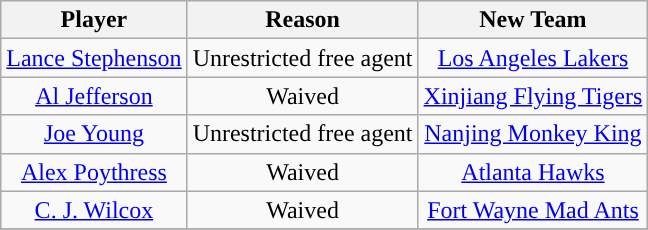<table class="wikitable sortable sortable" style="text-align: center">
<tr>
<th>Player</th>
<th>Reason</th>
<th>New Team</th>
</tr>
<tr>
<td><a href='#'>Lance Stephenson</a></td>
<td>Unrestricted free agent</td>
<td><a href='#'>Los Angeles Lakers</a></td>
</tr>
<tr>
<td><a href='#'>Al Jefferson</a></td>
<td>Waived</td>
<td> <a href='#'>Xinjiang Flying Tigers</a></td>
</tr>
<tr>
<td><a href='#'>Joe Young</a></td>
<td>Unrestricted free agent</td>
<td> <a href='#'>Nanjing Monkey King</a></td>
</tr>
<tr>
<td><a href='#'>Alex Poythress</a></td>
<td>Waived</td>
<td><a href='#'>Atlanta Hawks</a></td>
</tr>
<tr>
<td><a href='#'>C. J. Wilcox</a></td>
<td>Waived</td>
<td><a href='#'>Fort Wayne Mad Ants</a></td>
</tr>
<tr>
</tr>
</table>
